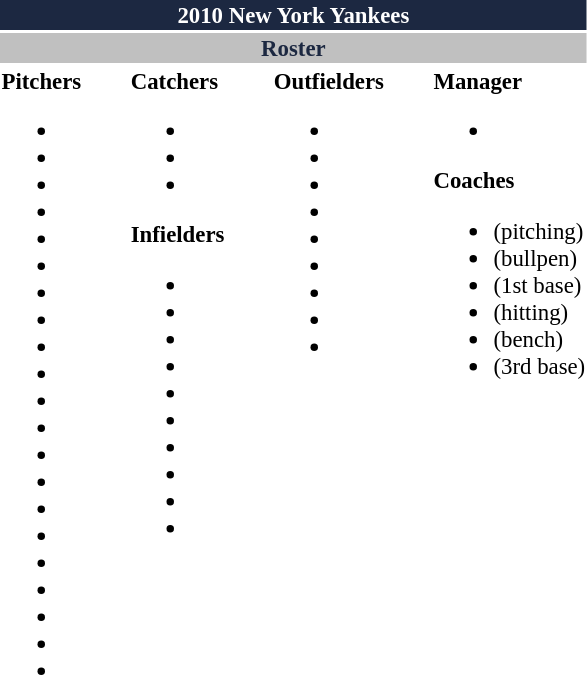<table class="toccolours" style="font-size: 95%;">
<tr>
<th colspan="10" style="background:#1c2841; color:white; text-align:center;">2010 New York Yankees</th>
</tr>
<tr>
<td colspan="10" style="background:silver; color:#1c2841; text-align:center;"><strong>Roster</strong></td>
</tr>
<tr>
<td valign="top"><strong>Pitchers</strong><br><ul><li></li><li></li><li></li><li></li><li></li><li></li><li></li><li></li><li></li><li></li><li></li><li></li><li></li><li></li><li></li><li></li><li></li><li></li><li></li><li></li><li></li></ul></td>
<td style="width:25px;"></td>
<td valign="top"><strong>Catchers</strong><br><ul><li></li><li></li><li></li></ul><strong>Infielders</strong><ul><li></li><li></li><li></li><li></li><li></li><li></li><li></li><li></li><li></li><li></li></ul></td>
<td style="width:25px;"></td>
<td valign="top"><strong>Outfielders</strong><br><ul><li></li><li></li><li></li><li></li><li></li><li></li><li></li><li></li><li></li></ul></td>
<td style="width:25px;"></td>
<td valign="top"><strong>Manager</strong><br><ul><li></li></ul><strong>Coaches</strong><ul><li> (pitching)</li><li> (bullpen)</li><li>  (1st base)</li><li>  (hitting)</li><li> (bench)</li><li> (3rd base)</li></ul></td>
</tr>
</table>
